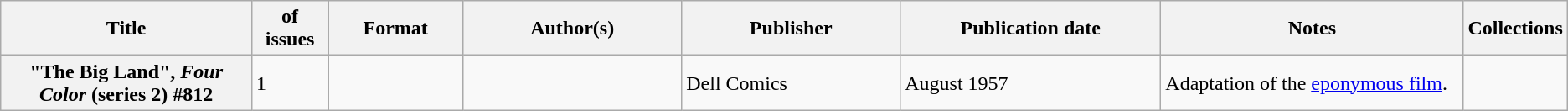<table class="wikitable">
<tr>
<th>Title</th>
<th style="width:40pt"> of issues</th>
<th style="width:75pt">Format</th>
<th style="width:125pt">Author(s)</th>
<th style="width:125pt">Publisher</th>
<th style="width:150pt">Publication date</th>
<th style="width:175pt">Notes</th>
<th>Collections</th>
</tr>
<tr>
<th>"The Big Land", <em>Four Color</em> (series 2) #812</th>
<td>1</td>
<td></td>
<td></td>
<td>Dell Comics</td>
<td>August 1957</td>
<td>Adaptation of the <a href='#'>eponymous film</a>.</td>
<td></td>
</tr>
</table>
